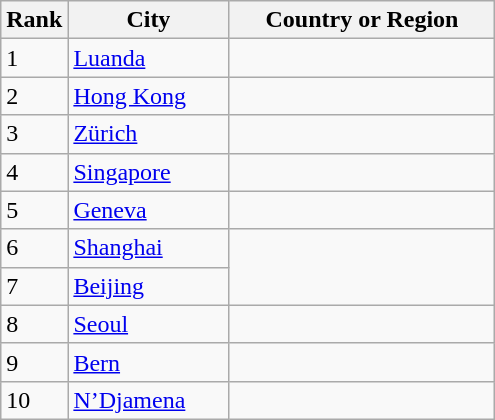<table class="wikitable sortable">
<tr>
<th scope="col">Rank</th>
<th scope="col" style="width:100px;">City</th>
<th scope="col" style="width:170px;">Country or Region</th>
</tr>
<tr>
<td>1</td>
<td><a href='#'>Luanda</a></td>
<td></td>
</tr>
<tr>
<td>2</td>
<td><a href='#'>Hong Kong</a></td>
<td></td>
</tr>
<tr>
<td>3</td>
<td><a href='#'>Zürich</a></td>
<td></td>
</tr>
<tr>
<td>4</td>
<td><a href='#'>Singapore</a></td>
<td></td>
</tr>
<tr>
<td>5</td>
<td><a href='#'>Geneva</a></td>
<td></td>
</tr>
<tr>
<td>6</td>
<td><a href='#'>Shanghai</a></td>
<td rowspan="2"></td>
</tr>
<tr>
<td>7</td>
<td><a href='#'>Beijing</a></td>
</tr>
<tr>
<td>8</td>
<td><a href='#'>Seoul</a></td>
<td></td>
</tr>
<tr>
<td>9</td>
<td><a href='#'>Bern</a></td>
<td></td>
</tr>
<tr>
<td>10</td>
<td><a href='#'>N’Djamena</a></td>
<td></td>
</tr>
</table>
